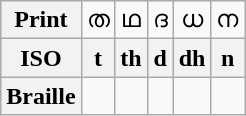<table class="wikitable Unicode" style="text-align:center;">
<tr>
<th>Print</th>
<td>ത</td>
<td>ഥ</td>
<td>ദ</td>
<td>ധ</td>
<td>ന</td>
</tr>
<tr>
<th>ISO</th>
<th>t</th>
<th>th</th>
<th>d</th>
<th>dh</th>
<th>n</th>
</tr>
<tr>
<th>Braille</th>
<td></td>
<td></td>
<td></td>
<td></td>
<td></td>
</tr>
</table>
